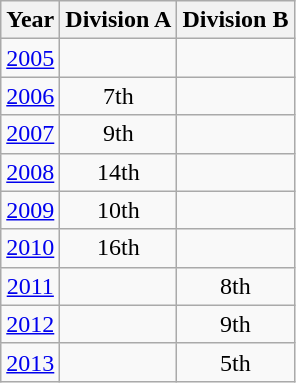<table class="wikitable" style="text-align:center">
<tr>
<th>Year</th>
<th>Division A</th>
<th>Division B</th>
</tr>
<tr>
<td><a href='#'>2005</a></td>
<td></td>
<td></td>
</tr>
<tr>
<td><a href='#'>2006</a></td>
<td>7th</td>
<td></td>
</tr>
<tr>
<td><a href='#'>2007</a></td>
<td>9th</td>
<td></td>
</tr>
<tr>
<td><a href='#'>2008</a></td>
<td>14th</td>
<td></td>
</tr>
<tr>
<td><a href='#'>2009</a></td>
<td>10th</td>
<td></td>
</tr>
<tr>
<td><a href='#'>2010</a></td>
<td>16th</td>
<td></td>
</tr>
<tr>
<td><a href='#'>2011</a></td>
<td></td>
<td>8th</td>
</tr>
<tr>
<td><a href='#'>2012</a></td>
<td></td>
<td>9th</td>
</tr>
<tr>
<td><a href='#'>2013</a></td>
<td></td>
<td>5th</td>
</tr>
</table>
